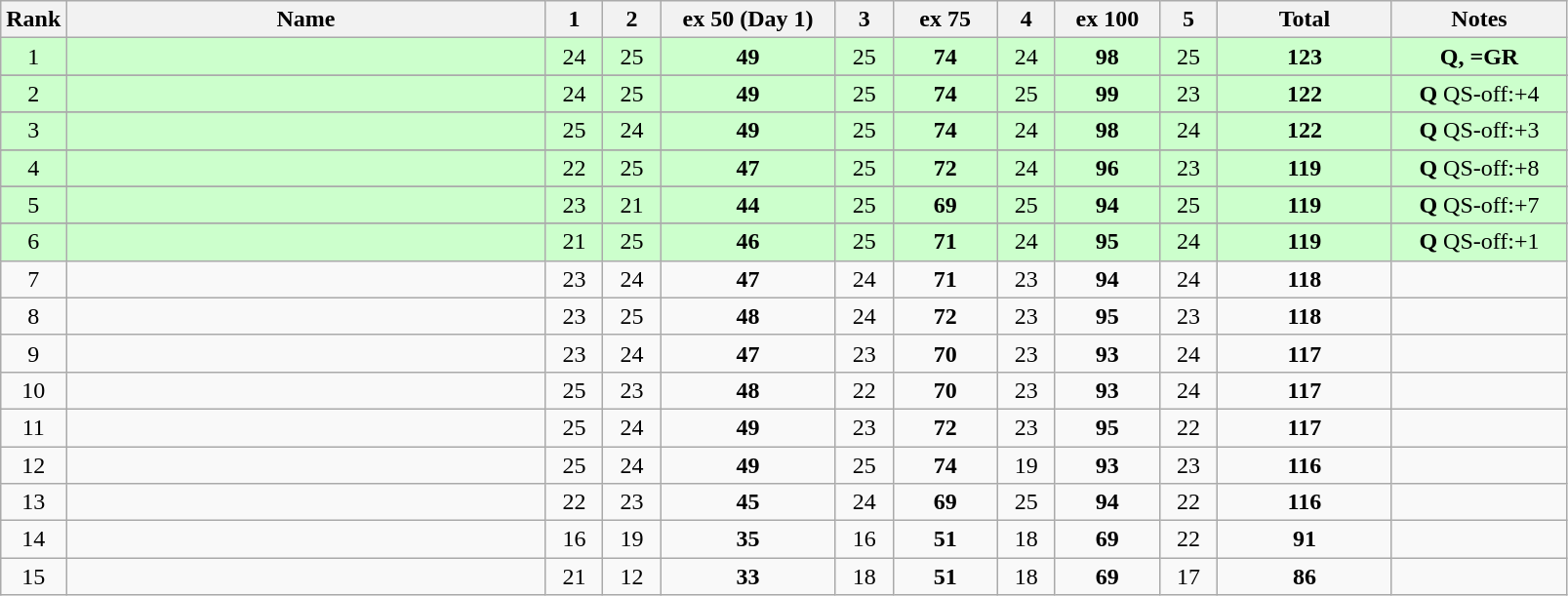<table class="wikitable sortable" style="text-align:center">
<tr>
<th>Rank</th>
<th style="width:20em;">Name</th>
<th style="width:2em;">1</th>
<th style="width:2em;">2</th>
<th style="width:7em;">ex 50 (Day 1)</th>
<th style="width:2em;">3</th>
<th style="width:4em;">ex 75</th>
<th style="width:2em;">4</th>
<th style="width:4em;">ex 100</th>
<th style="width:2em;">5</th>
<th style="width:7em;">Total</th>
<th style="width:7em;">Notes</th>
</tr>
<tr bgcolor=#ccffcc>
<td>1</td>
<td align=left></td>
<td>24</td>
<td>25</td>
<td><strong>49</strong></td>
<td>25</td>
<td><strong>74</strong></td>
<td>24</td>
<td><strong>98</strong></td>
<td>25</td>
<td><strong>123</strong></td>
<td><strong>Q, =GR</strong></td>
</tr>
<tr>
</tr>
<tr bgcolor=#ccffcc>
<td>2</td>
<td align=left></td>
<td>24</td>
<td>25</td>
<td><strong>49</strong></td>
<td>25</td>
<td><strong>74</strong></td>
<td>25</td>
<td><strong>99</strong></td>
<td>23</td>
<td><strong>122</strong></td>
<td><strong>Q</strong> QS-off:+4</td>
</tr>
<tr>
</tr>
<tr bgcolor=#ccffcc>
<td>3</td>
<td align=left></td>
<td>25</td>
<td>24</td>
<td><strong>49</strong></td>
<td>25</td>
<td><strong>74</strong></td>
<td>24</td>
<td><strong>98</strong></td>
<td>24</td>
<td><strong>122</strong></td>
<td><strong>Q</strong> QS-off:+3</td>
</tr>
<tr>
</tr>
<tr bgcolor=#ccffcc>
<td>4</td>
<td align=left></td>
<td>22</td>
<td>25</td>
<td><strong>47</strong></td>
<td>25</td>
<td><strong>72</strong></td>
<td>24</td>
<td><strong>96</strong></td>
<td>23</td>
<td><strong>119</strong></td>
<td><strong>Q</strong> QS-off:+8</td>
</tr>
<tr>
</tr>
<tr bgcolor=#ccffcc>
<td>5</td>
<td align=left></td>
<td>23</td>
<td>21</td>
<td><strong>44</strong></td>
<td>25</td>
<td><strong>69</strong></td>
<td>25</td>
<td><strong>94</strong></td>
<td>25</td>
<td><strong>119</strong></td>
<td><strong>Q</strong> QS-off:+7</td>
</tr>
<tr>
</tr>
<tr bgcolor=#ccffcc>
<td>6</td>
<td align=left></td>
<td>21</td>
<td>25</td>
<td><strong>46</strong></td>
<td>25</td>
<td><strong>71</strong></td>
<td>24</td>
<td><strong>95</strong></td>
<td>24</td>
<td><strong>119</strong></td>
<td><strong>Q</strong> QS-off:+1</td>
</tr>
<tr>
<td>7</td>
<td align=left></td>
<td>23</td>
<td>24</td>
<td><strong>47</strong></td>
<td>24</td>
<td><strong>71</strong></td>
<td>23</td>
<td><strong>94</strong></td>
<td>24</td>
<td><strong>118</strong></td>
<td></td>
</tr>
<tr>
<td>8</td>
<td align=left></td>
<td>23</td>
<td>25</td>
<td><strong>48</strong></td>
<td>24</td>
<td><strong>72</strong></td>
<td>23</td>
<td><strong>95</strong></td>
<td>23</td>
<td><strong>118</strong></td>
<td></td>
</tr>
<tr>
<td>9</td>
<td align=left></td>
<td>23</td>
<td>24</td>
<td><strong>47</strong></td>
<td>23</td>
<td><strong>70</strong></td>
<td>23</td>
<td><strong>93</strong></td>
<td>24</td>
<td><strong>117</strong></td>
<td></td>
</tr>
<tr>
<td>10</td>
<td align=left></td>
<td>25</td>
<td>23</td>
<td><strong>48</strong></td>
<td>22</td>
<td><strong>70</strong></td>
<td>23</td>
<td><strong>93</strong></td>
<td>24</td>
<td><strong>117</strong></td>
<td></td>
</tr>
<tr>
<td>11</td>
<td align=left></td>
<td>25</td>
<td>24</td>
<td><strong>49</strong></td>
<td>23</td>
<td><strong>72</strong></td>
<td>23</td>
<td><strong>95</strong></td>
<td>22</td>
<td><strong>117</strong></td>
<td></td>
</tr>
<tr>
<td>12</td>
<td align=left></td>
<td>25</td>
<td>24</td>
<td><strong>49</strong></td>
<td>25</td>
<td><strong>74</strong></td>
<td>19</td>
<td><strong>93</strong></td>
<td>23</td>
<td><strong>116</strong></td>
<td></td>
</tr>
<tr>
<td>13</td>
<td align=left></td>
<td>22</td>
<td>23</td>
<td><strong>45</strong></td>
<td>24</td>
<td><strong>69</strong></td>
<td>25</td>
<td><strong>94</strong></td>
<td>22</td>
<td><strong>116</strong></td>
<td></td>
</tr>
<tr>
<td>14</td>
<td align=left></td>
<td>16</td>
<td>19</td>
<td><strong>35</strong></td>
<td>16</td>
<td><strong>51</strong></td>
<td>18</td>
<td><strong>69</strong></td>
<td>22</td>
<td><strong>91</strong></td>
<td></td>
</tr>
<tr>
<td>15</td>
<td align=left></td>
<td>21</td>
<td>12</td>
<td><strong>33</strong></td>
<td>18</td>
<td><strong>51</strong></td>
<td>18</td>
<td><strong>69</strong></td>
<td>17</td>
<td><strong>86</strong></td>
<td></td>
</tr>
</table>
